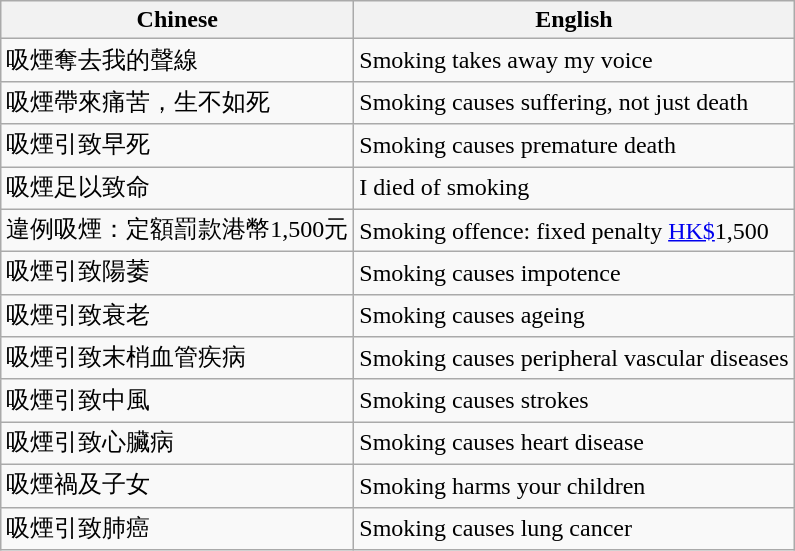<table class="wikitable">
<tr>
<th>Chinese</th>
<th>English</th>
</tr>
<tr>
<td>吸煙奪去我的聲線</td>
<td>Smoking takes away my voice</td>
</tr>
<tr>
<td>吸煙帶來痛苦，生不如死</td>
<td>Smoking causes suffering, not just death</td>
</tr>
<tr>
<td>吸煙引致早死</td>
<td>Smoking causes premature death</td>
</tr>
<tr>
<td>吸煙足以致命</td>
<td>I died of smoking</td>
</tr>
<tr>
<td>違例吸煙：定額罰款港幣1,500元</td>
<td>Smoking offence: fixed penalty <a href='#'>HK$</a>1,500</td>
</tr>
<tr>
<td>吸煙引致陽萎</td>
<td>Smoking causes impotence</td>
</tr>
<tr>
<td>吸煙引致衰老</td>
<td>Smoking causes ageing</td>
</tr>
<tr>
<td>吸煙引致末梢血管疾病</td>
<td>Smoking causes peripheral vascular diseases</td>
</tr>
<tr>
<td>吸煙引致中風</td>
<td>Smoking causes strokes</td>
</tr>
<tr>
<td>吸煙引致心臟病</td>
<td>Smoking causes heart disease</td>
</tr>
<tr>
<td>吸煙禍及子女</td>
<td>Smoking harms your children</td>
</tr>
<tr>
<td>吸煙引致肺癌</td>
<td>Smoking causes lung cancer</td>
</tr>
</table>
